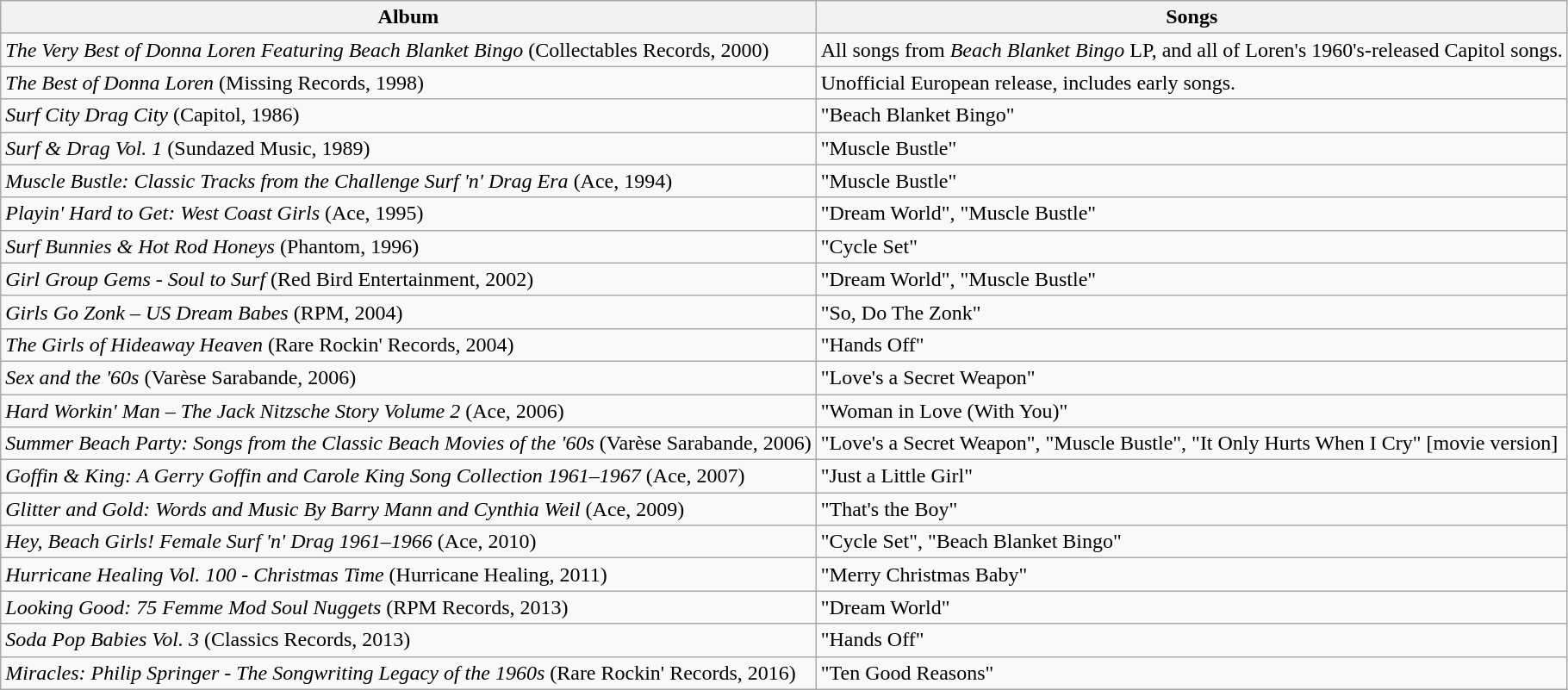<table class="wikitable">
<tr>
<th>Album</th>
<th>Songs</th>
</tr>
<tr>
<td><em>The Very Best of Donna Loren Featuring Beach Blanket Bingo</em> (Collectables Records, 2000)</td>
<td>All songs from <em>Beach Blanket Bingo</em> LP, and all of Loren's 1960's-released Capitol songs.</td>
</tr>
<tr>
<td><em>The Best of Donna Loren</em> (Missing Records, 1998)</td>
<td>Unofficial European release, includes early songs.</td>
</tr>
<tr>
<td><em>Surf City Drag City</em> (Capitol, 1986)</td>
<td>"Beach Blanket Bingo"</td>
</tr>
<tr>
<td><em>Surf & Drag Vol. 1</em> (Sundazed Music, 1989)</td>
<td>"Muscle Bustle"</td>
</tr>
<tr>
<td><em>Muscle Bustle: Classic Tracks from the Challenge Surf 'n' Drag Era</em> (Ace, 1994)</td>
<td>"Muscle Bustle"</td>
</tr>
<tr>
<td><em>Playin' Hard to Get: West Coast Girls</em> (Ace, 1995)</td>
<td>"Dream World", "Muscle Bustle"</td>
</tr>
<tr>
<td><em>Surf Bunnies & Hot Rod Honeys</em> (Phantom, 1996)</td>
<td>"Cycle Set"</td>
</tr>
<tr>
<td><em>Girl Group Gems - Soul to Surf</em> (Red Bird Entertainment, 2002)</td>
<td>"Dream World", "Muscle Bustle"</td>
</tr>
<tr>
<td><em>Girls Go Zonk – US Dream Babes</em> (RPM, 2004)</td>
<td>"So, Do The Zonk"</td>
</tr>
<tr>
<td><em>The Girls of Hideaway Heaven</em> (Rare Rockin' Records, 2004)</td>
<td>"Hands Off"</td>
</tr>
<tr>
<td><em>Sex and the '60s</em> (Varèse Sarabande, 2006)</td>
<td>"Love's a Secret Weapon"</td>
</tr>
<tr>
<td><em>Hard Workin' Man – The Jack Nitzsche Story Volume 2</em> (Ace, 2006)</td>
<td>"Woman in Love (With You)"</td>
</tr>
<tr>
<td><em>Summer Beach Party: Songs from the Classic Beach Movies of the '60s</em> (Varèse Sarabande, 2006)</td>
<td>"Love's a Secret Weapon", "Muscle Bustle", "It Only Hurts When I Cry" [movie version]</td>
</tr>
<tr>
<td><em>Goffin & King: A Gerry Goffin and Carole King Song Collection 1961–1967</em> (Ace, 2007)</td>
<td>"Just a Little Girl"</td>
</tr>
<tr>
<td><em>Glitter and Gold: Words and Music By Barry Mann and Cynthia Weil</em> (Ace, 2009)</td>
<td>"That's the Boy"</td>
</tr>
<tr>
<td><em>Hey, Beach Girls! Female Surf 'n' Drag 1961–1966</em> (Ace, 2010)</td>
<td>"Cycle Set", "Beach Blanket Bingo"</td>
</tr>
<tr>
<td><em>Hurricane Healing Vol. 100 - Christmas Time</em> (Hurricane Healing, 2011)</td>
<td>"Merry Christmas Baby"</td>
</tr>
<tr>
<td><em>Looking Good: 75 Femme Mod Soul Nuggets</em> (RPM Records, 2013)</td>
<td>"Dream World"</td>
</tr>
<tr>
<td><em>Soda Pop Babies Vol. 3</em> (Classics Records, 2013)</td>
<td>"Hands Off"</td>
</tr>
<tr>
<td><em>Miracles: Philip Springer - The Songwriting Legacy of the 1960s</em> (Rare Rockin' Records, 2016)</td>
<td>"Ten Good Reasons"</td>
</tr>
</table>
